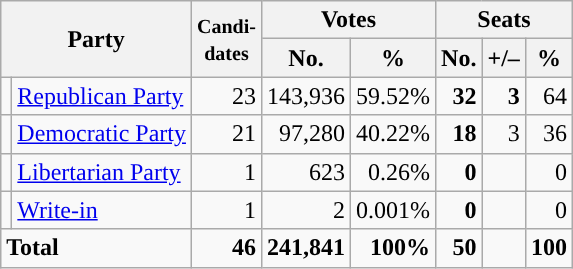<table class="wikitable" style="font-size:100%; text-align:right;">
<tr>
<th colspan=2 rowspan=2>Party</th>
<th rowspan=2><small>Candi-<br>dates</small></th>
<th colspan=2>Votes</th>
<th colspan=3>Seats</th>
</tr>
<tr>
<th>No.</th>
<th>%</th>
<th>No.</th>
<th>+/–</th>
<th>%</th>
</tr>
<tr>
<td style="background:"></td>
<td align=left><a href='#'>Republican Party</a></td>
<td>23</td>
<td>143,936</td>
<td>59.52%</td>
<td><strong>32</strong></td>
<td><strong>3</strong></td>
<td>64</td>
</tr>
<tr>
<td style="background:"></td>
<td align=left><a href='#'>Democratic Party</a></td>
<td>21</td>
<td>97,280</td>
<td>40.22%</td>
<td><strong>18</strong></td>
<td>3</td>
<td>36</td>
</tr>
<tr>
<td style="background:"></td>
<td align=left><a href='#'>Libertarian Party</a></td>
<td>1</td>
<td>623</td>
<td>0.26%</td>
<td><strong>0</strong></td>
<td></td>
<td>0</td>
</tr>
<tr>
<td style="background:"></td>
<td align=left><a href='#'>Write-in</a></td>
<td>1</td>
<td>2</td>
<td>0.001%</td>
<td><strong>0</strong></td>
<td></td>
<td>0</td>
</tr>
<tr style="font-weight:bold">
<td colspan=2 align=left>Total</td>
<td>46</td>
<td>241,841</td>
<td>100%</td>
<td>50</td>
<td></td>
<td>100</td>
</tr>
</table>
